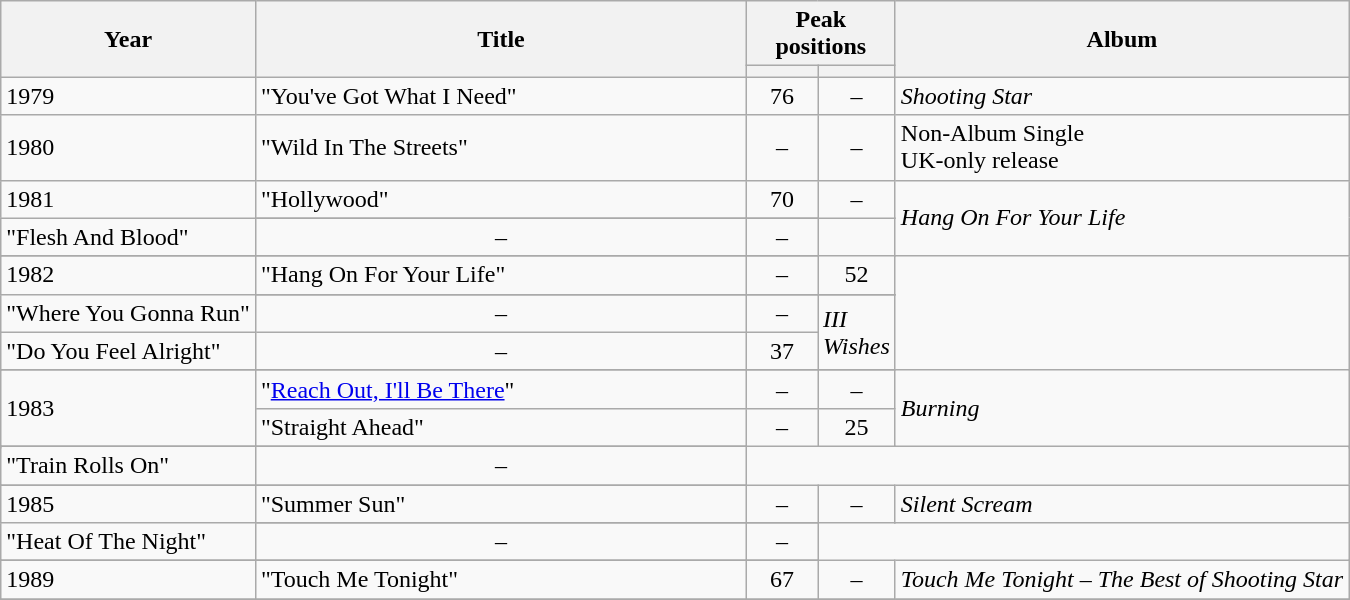<table class="wikitable">
<tr>
<th rowspan="2">Year</th>
<th rowspan="2" style="width:20em;">Title</th>
<th colspan="2">Peak positions</th>
<th rowspan="2">Album</th>
</tr>
<tr>
<th width="40"></th>
<th width="40"></th>
</tr>
<tr>
<td rowspan="1">1979</td>
<td>"You've Got What I Need"</td>
<td align=center>76</td>
<td align=center>–</td>
<td><em>Shooting Star</em></td>
</tr>
<tr>
<td rowspan="1">1980</td>
<td>"Wild In The Streets"</td>
<td align=center>–</td>
<td align=center>–</td>
<td>Non-Album Single<br>UK-only release</td>
</tr>
<tr>
<td rowspan="2">1981</td>
<td>"Hollywood"</td>
<td align=center>70</td>
<td align=center>–</td>
<td rowspan="3"><em>Hang On For Your Life</em></td>
</tr>
<tr>
</tr>
<tr>
<td>"Flesh And Blood"</td>
<td align=center>–</td>
<td align=center>–</td>
</tr>
<tr>
</tr>
<tr>
<td rowspan="3">1982</td>
<td>"Hang On For Your Life"</td>
<td align=center>–</td>
<td align=center>52</td>
</tr>
<tr>
</tr>
<tr>
</tr>
<tr>
<td>"Where You Gonna Run"</td>
<td align=center>–</td>
<td align=center>–</td>
<td rowspan="2"><em>III Wishes</em></td>
</tr>
<tr>
<td>"Do You Feel Alright"</td>
<td align=center>–</td>
<td align=center>37</td>
</tr>
<tr>
</tr>
<tr>
<td rowspan="3">1983</td>
<td>"<a href='#'>Reach Out, I'll Be There</a>"</td>
<td align=center>–</td>
<td align=center>–</td>
<td rowspan="3"><em>Burning</em></td>
</tr>
<tr>
<td>"Straight Ahead"</td>
<td align=center>–</td>
<td align=center>25</td>
</tr>
<tr>
</tr>
<tr>
</tr>
<tr>
<td>"Train Rolls On"</td>
<td align=center>–</td>
</tr>
<tr>
</tr>
<tr>
<td rowspan="2">1985</td>
<td>"Summer Sun"</td>
<td align=center>–</td>
<td align=center>–</td>
<td rowspan="2"><em>Silent Scream</em></td>
</tr>
<tr>
</tr>
<tr>
<td>"Heat Of The Night"</td>
<td align=center>–</td>
<td align=center>–</td>
</tr>
<tr>
</tr>
<tr>
<td rowspan="1">1989</td>
<td>"Touch Me Tonight"</td>
<td align=center>67</td>
<td align=center>–</td>
<td><em>Touch Me Tonight – The Best of Shooting Star</em></td>
</tr>
<tr>
</tr>
</table>
